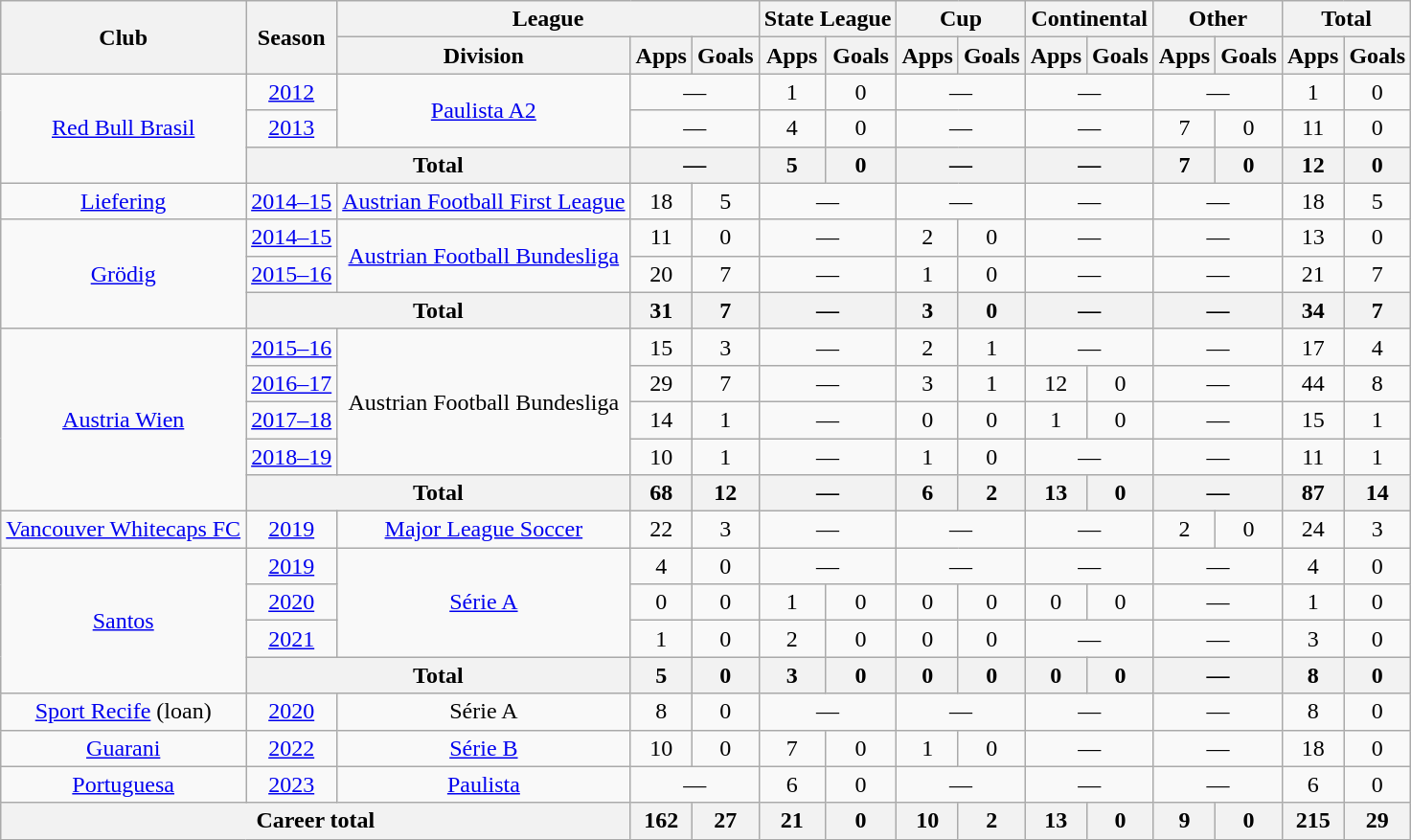<table class="wikitable" style="text-align: center;">
<tr>
<th rowspan="2">Club</th>
<th rowspan="2">Season</th>
<th colspan="3">League</th>
<th colspan="2">State League</th>
<th colspan="2">Cup</th>
<th colspan="2">Continental</th>
<th colspan="2">Other</th>
<th colspan="2">Total</th>
</tr>
<tr>
<th>Division</th>
<th>Apps</th>
<th>Goals</th>
<th>Apps</th>
<th>Goals</th>
<th>Apps</th>
<th>Goals</th>
<th>Apps</th>
<th>Goals</th>
<th>Apps</th>
<th>Goals</th>
<th>Apps</th>
<th>Goals</th>
</tr>
<tr>
<td rowspan="3" valign="center"><a href='#'>Red Bull Brasil</a></td>
<td><a href='#'>2012</a></td>
<td rowspan="2"><a href='#'>Paulista A2</a></td>
<td colspan="2">—</td>
<td>1</td>
<td>0</td>
<td colspan="2">—</td>
<td colspan="2">—</td>
<td colspan="2">—</td>
<td>1</td>
<td>0</td>
</tr>
<tr>
<td><a href='#'>2013</a></td>
<td colspan="2">—</td>
<td>4</td>
<td>0</td>
<td colspan="2">—</td>
<td colspan="2">—</td>
<td>7</td>
<td>0</td>
<td>11</td>
<td>0</td>
</tr>
<tr>
<th colspan="2">Total</th>
<th colspan="2">—</th>
<th>5</th>
<th>0</th>
<th colspan="2">—</th>
<th colspan="2">—</th>
<th>7</th>
<th>0</th>
<th>12</th>
<th>0</th>
</tr>
<tr>
<td valign="center"><a href='#'>Liefering</a></td>
<td><a href='#'>2014–15</a></td>
<td><a href='#'>Austrian Football First League</a></td>
<td>18</td>
<td>5</td>
<td colspan="2">—</td>
<td colspan="2">—</td>
<td colspan="2">—</td>
<td colspan="2">—</td>
<td>18</td>
<td>5</td>
</tr>
<tr>
<td rowspan="3" valign="center"><a href='#'>Grödig</a></td>
<td><a href='#'>2014–15</a></td>
<td rowspan="2"><a href='#'>Austrian Football Bundesliga</a></td>
<td>11</td>
<td>0</td>
<td colspan="2">—</td>
<td>2</td>
<td>0</td>
<td colspan="2">—</td>
<td colspan="2">—</td>
<td>13</td>
<td>0</td>
</tr>
<tr>
<td><a href='#'>2015–16</a></td>
<td>20</td>
<td>7</td>
<td colspan="2">—</td>
<td>1</td>
<td>0</td>
<td colspan="2">—</td>
<td colspan="2">—</td>
<td>21</td>
<td>7</td>
</tr>
<tr>
<th colspan="2">Total</th>
<th>31</th>
<th>7</th>
<th colspan="2">—</th>
<th>3</th>
<th>0</th>
<th colspan="2">—</th>
<th colspan="2">—</th>
<th>34</th>
<th>7</th>
</tr>
<tr>
<td rowspan="5" valign="center"><a href='#'>Austria Wien</a></td>
<td><a href='#'>2015–16</a></td>
<td rowspan="4">Austrian Football Bundesliga</td>
<td>15</td>
<td>3</td>
<td colspan="2">—</td>
<td>2</td>
<td>1</td>
<td colspan="2">—</td>
<td colspan="2">—</td>
<td>17</td>
<td>4</td>
</tr>
<tr>
<td><a href='#'>2016–17</a></td>
<td>29</td>
<td>7</td>
<td colspan="2">—</td>
<td>3</td>
<td>1</td>
<td>12</td>
<td>0</td>
<td colspan="2">—</td>
<td>44</td>
<td>8</td>
</tr>
<tr>
<td><a href='#'>2017–18</a></td>
<td>14</td>
<td>1</td>
<td colspan="2">—</td>
<td>0</td>
<td>0</td>
<td>1</td>
<td>0</td>
<td colspan="2">—</td>
<td>15</td>
<td>1</td>
</tr>
<tr>
<td><a href='#'>2018–19</a></td>
<td>10</td>
<td>1</td>
<td colspan="2">—</td>
<td>1</td>
<td>0</td>
<td colspan="2">—</td>
<td colspan="2">—</td>
<td>11</td>
<td>1</td>
</tr>
<tr>
<th colspan="2">Total</th>
<th>68</th>
<th>12</th>
<th colspan="2">—</th>
<th>6</th>
<th>2</th>
<th>13</th>
<th>0</th>
<th colspan="2">—</th>
<th>87</th>
<th>14</th>
</tr>
<tr>
<td valign="center"><a href='#'>Vancouver Whitecaps FC</a></td>
<td><a href='#'>2019</a></td>
<td><a href='#'>Major League Soccer</a></td>
<td>22</td>
<td>3</td>
<td colspan="2">—</td>
<td colspan="2">—</td>
<td colspan="2">—</td>
<td>2</td>
<td>0</td>
<td>24</td>
<td>3</td>
</tr>
<tr>
<td rowspan="4" valign="center"><a href='#'>Santos</a></td>
<td><a href='#'>2019</a></td>
<td rowspan="3"><a href='#'>Série A</a></td>
<td>4</td>
<td>0</td>
<td colspan="2">—</td>
<td colspan="2">—</td>
<td colspan="2">—</td>
<td colspan="2">—</td>
<td>4</td>
<td>0</td>
</tr>
<tr>
<td><a href='#'>2020</a></td>
<td>0</td>
<td>0</td>
<td>1</td>
<td>0</td>
<td>0</td>
<td>0</td>
<td>0</td>
<td>0</td>
<td colspan="2">—</td>
<td>1</td>
<td>0</td>
</tr>
<tr>
<td><a href='#'>2021</a></td>
<td>1</td>
<td>0</td>
<td>2</td>
<td>0</td>
<td>0</td>
<td>0</td>
<td colspan="2">—</td>
<td colspan="2">—</td>
<td>3</td>
<td>0</td>
</tr>
<tr>
<th colspan="2">Total</th>
<th>5</th>
<th>0</th>
<th>3</th>
<th>0</th>
<th>0</th>
<th>0</th>
<th>0</th>
<th>0</th>
<th colspan="2">—</th>
<th>8</th>
<th>0</th>
</tr>
<tr>
<td valign="center"><a href='#'>Sport Recife</a> (loan)</td>
<td><a href='#'>2020</a></td>
<td>Série A</td>
<td>8</td>
<td>0</td>
<td colspan="2">—</td>
<td colspan="2">—</td>
<td colspan="2">—</td>
<td colspan="2">—</td>
<td>8</td>
<td>0</td>
</tr>
<tr>
<td valign="center"><a href='#'>Guarani</a></td>
<td><a href='#'>2022</a></td>
<td><a href='#'>Série B</a></td>
<td>10</td>
<td>0</td>
<td>7</td>
<td>0</td>
<td>1</td>
<td>0</td>
<td colspan="2">—</td>
<td colspan="2">—</td>
<td>18</td>
<td>0</td>
</tr>
<tr>
<td valign="center"><a href='#'>Portuguesa</a></td>
<td><a href='#'>2023</a></td>
<td><a href='#'>Paulista</a></td>
<td colspan="2">—</td>
<td>6</td>
<td>0</td>
<td colspan="2">—</td>
<td colspan="2">—</td>
<td colspan="2">—</td>
<td>6</td>
<td>0</td>
</tr>
<tr>
<th colspan="3">Career total</th>
<th>162</th>
<th>27</th>
<th>21</th>
<th>0</th>
<th>10</th>
<th>2</th>
<th>13</th>
<th>0</th>
<th>9</th>
<th>0</th>
<th>215</th>
<th>29</th>
</tr>
</table>
